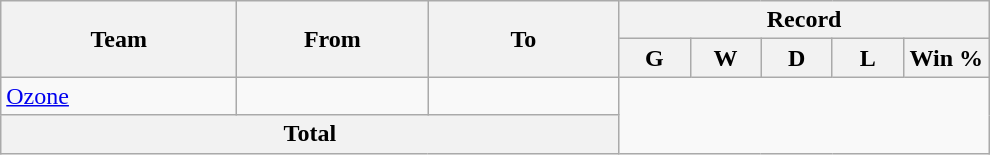<table class="wikitable" style="text-align: center">
<tr>
<th rowspan=2! width=150>Team</th>
<th rowspan=2! width=120>From</th>
<th rowspan=2! width=120>To</th>
<th colspan=7>Record</th>
</tr>
<tr>
<th width=40>G</th>
<th width=40>W</th>
<th width=40>D</th>
<th width=40>L</th>
<th width=50>Win %</th>
</tr>
<tr>
<td align=left> <a href='#'>Ozone</a></td>
<td align=left></td>
<td align=left><br></td>
</tr>
<tr>
<th colspan="3">Total<br></th>
</tr>
</table>
